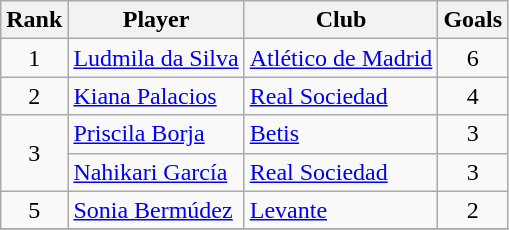<table class="wikitable sortable" style="text-align:center">
<tr>
<th>Rank</th>
<th>Player</th>
<th>Club</th>
<th>Goals</th>
</tr>
<tr>
<td>1</td>
<td align=left> <a href='#'>Ludmila da Silva</a></td>
<td align=left><a href='#'>Atlético de Madrid</a></td>
<td>6</td>
</tr>
<tr>
<td>2</td>
<td align=left> <a href='#'>Kiana Palacios</a></td>
<td align=left><a href='#'>Real Sociedad</a></td>
<td>4</td>
</tr>
<tr>
<td rowspan=2>3</td>
<td align=left> <a href='#'>Priscila Borja</a></td>
<td align=left><a href='#'>Betis</a></td>
<td>3</td>
</tr>
<tr>
<td align=left> <a href='#'>Nahikari García</a></td>
<td align=left><a href='#'>Real Sociedad</a></td>
<td>3</td>
</tr>
<tr>
<td>5</td>
<td align=left> <a href='#'>Sonia Bermúdez</a></td>
<td align=left><a href='#'>Levante</a></td>
<td>2</td>
</tr>
<tr>
</tr>
</table>
